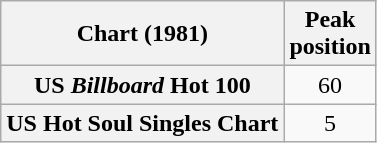<table class="wikitable sortable plainrowheaders">
<tr>
<th scope="col">Chart (1981)</th>
<th scope="col">Peak <br>position</th>
</tr>
<tr>
<th scope="row">US <em>Billboard</em> Hot 100</th>
<td align="center">60</td>
</tr>
<tr>
<th scope="row">US Hot Soul Singles Chart</th>
<td align="center">5</td>
</tr>
</table>
